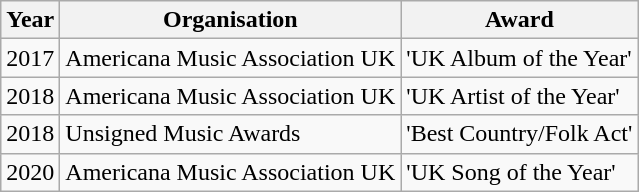<table class="wikitable">
<tr>
<th>Year</th>
<th>Organisation</th>
<th>Award</th>
</tr>
<tr>
<td>2017</td>
<td>Americana Music Association UK</td>
<td>'UK Album of the Year'</td>
</tr>
<tr>
<td>2018</td>
<td>Americana Music Association UK</td>
<td>'UK Artist of the Year'</td>
</tr>
<tr>
<td>2018</td>
<td>Unsigned Music Awards</td>
<td>'Best Country/Folk Act'</td>
</tr>
<tr>
<td>2020</td>
<td>Americana Music Association UK</td>
<td>'UK Song of the Year'</td>
</tr>
</table>
